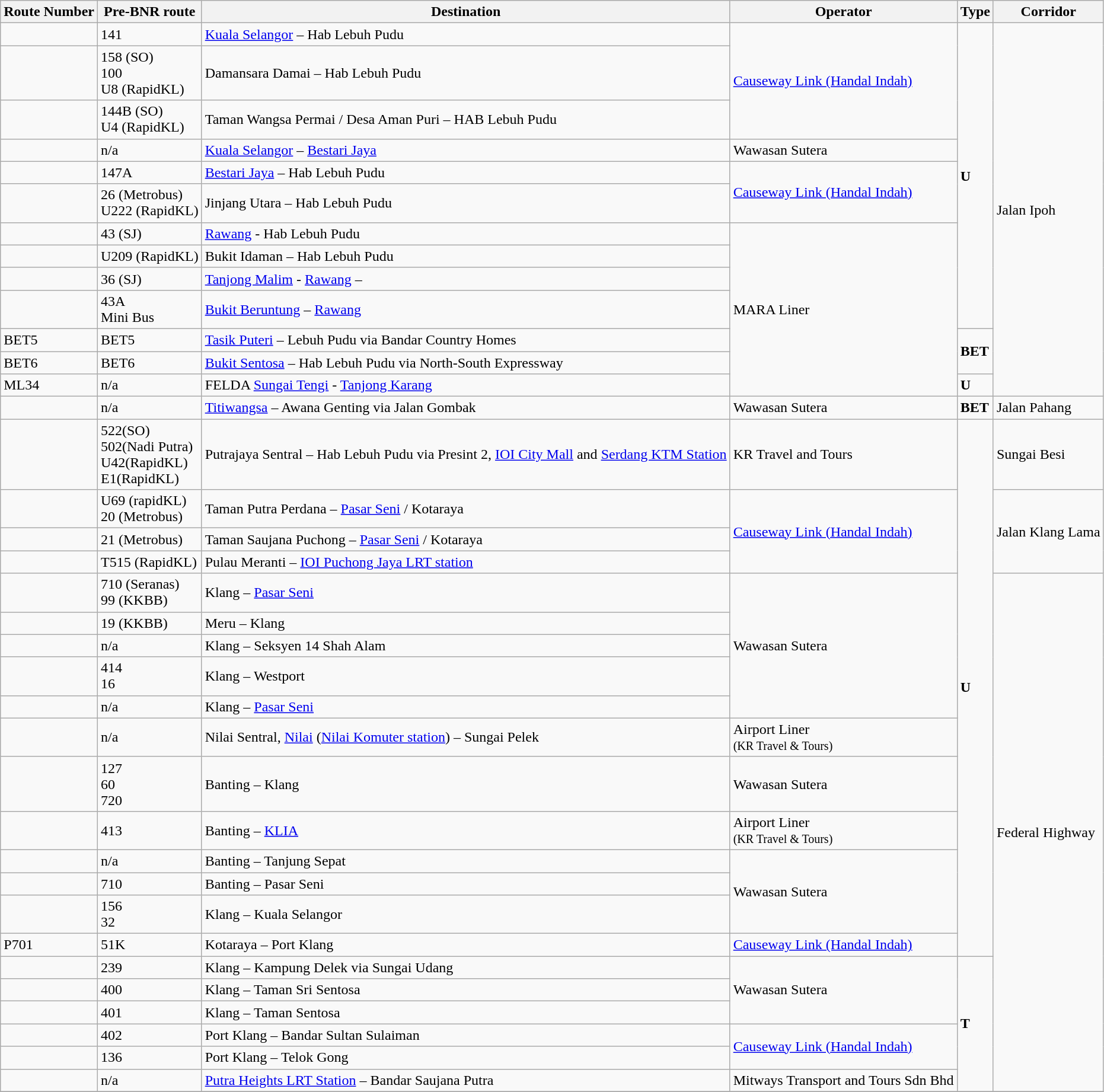<table class="wikitable">
<tr>
<th>Route Number</th>
<th>Pre-BNR route</th>
<th>Destination</th>
<th>Operator</th>
<th>Type</th>
<th>Corridor</th>
</tr>
<tr>
<td></td>
<td>141</td>
<td><a href='#'>Kuala Selangor</a> – Hab Lebuh Pudu</td>
<td rowspan="3"><a href='#'>Causeway Link (Handal Indah)</a></td>
<td rowspan="10"><strong>U</strong></td>
<td rowspan="13">Jalan Ipoh</td>
</tr>
<tr>
<td></td>
<td>158 (SO)<br>100<br>U8 (RapidKL)</td>
<td>Damansara Damai – Hab Lebuh Pudu</td>
</tr>
<tr>
<td></td>
<td>144B (SO)<br>U4 (RapidKL)</td>
<td>Taman Wangsa Permai / Desa Aman Puri – HAB Lebuh Pudu</td>
</tr>
<tr>
<td></td>
<td>n/a</td>
<td><a href='#'>Kuala Selangor</a> – <a href='#'>Bestari Jaya</a></td>
<td>Wawasan Sutera</td>
</tr>
<tr>
<td></td>
<td>147A</td>
<td><a href='#'>Bestari Jaya</a> – Hab Lebuh Pudu</td>
<td rowspan="2"><a href='#'>Causeway Link (Handal Indah)</a></td>
</tr>
<tr>
<td></td>
<td>26 (Metrobus)<br>U222 (RapidKL)</td>
<td>Jinjang Utara – Hab Lebuh Pudu</td>
</tr>
<tr>
<td></td>
<td>43 (SJ)</td>
<td><a href='#'>Rawang</a> - Hab Lebuh Pudu</td>
<td rowspan="7">MARA Liner</td>
</tr>
<tr>
<td></td>
<td>U209 (RapidKL)</td>
<td>Bukit Idaman – Hab Lebuh Pudu</td>
</tr>
<tr>
<td></td>
<td>36 (SJ)</td>
<td><a href='#'>Tanjong Malim</a> - <a href='#'>Rawang</a> –</td>
</tr>
<tr>
<td></td>
<td>43A<br>Mini Bus</td>
<td><a href='#'>Bukit Beruntung</a> – <a href='#'>Rawang</a></td>
</tr>
<tr>
<td>BET5</td>
<td>BET5</td>
<td><a href='#'>Tasik Puteri</a> – Lebuh Pudu via Bandar Country Homes</td>
<td rowspan="2"><strong>BET</strong></td>
</tr>
<tr>
<td>BET6</td>
<td>BET6</td>
<td><a href='#'>Bukit Sentosa</a> – Hab Lebuh Pudu via North-South Expressway</td>
</tr>
<tr>
<td>ML34</td>
<td>n/a</td>
<td>FELDA <a href='#'>Sungai Tengi</a> - <a href='#'>Tanjong Karang</a></td>
<td><strong>U</strong></td>
</tr>
<tr>
<td></td>
<td>n/a</td>
<td><a href='#'>Titiwangsa</a> – Awana Genting via Jalan Gombak</td>
<td>Wawasan Sutera</td>
<td><strong>BET</strong></td>
<td>Jalan Pahang</td>
</tr>
<tr>
<td></td>
<td>522(SO)<br>502(Nadi Putra)<br>U42(RapidKL)<br>E1(RapidKL)</td>
<td>Putrajaya Sentral – Hab Lebuh Pudu via Presint 2, <a href='#'>IOI City Mall</a> and <a href='#'>Serdang KTM Station</a></td>
<td>KR Travel and Tours</td>
<td rowspan="16"><strong>U</strong></td>
<td>Sungai Besi</td>
</tr>
<tr>
<td></td>
<td>U69 (rapidKL) <br> 20 (Metrobus)</td>
<td>Taman Putra Perdana – <a href='#'>Pasar Seni</a> / Kotaraya</td>
<td rowspan="3"><a href='#'>Causeway Link (Handal Indah)</a></td>
<td rowspan="3">Jalan Klang Lama</td>
</tr>
<tr>
<td></td>
<td>21 (Metrobus)</td>
<td>Taman Saujana Puchong – <a href='#'>Pasar Seni</a> / Kotaraya</td>
</tr>
<tr>
<td></td>
<td>T515 (RapidKL)</td>
<td>Pulau Meranti – <a href='#'>IOI Puchong Jaya LRT station</a></td>
</tr>
<tr>
<td></td>
<td>710 (Seranas)<br>99 (KKBB)</td>
<td>Klang – <a href='#'>Pasar Seni</a></td>
<td rowspan="5">Wawasan Sutera</td>
<td rowspan="18">Federal Highway</td>
</tr>
<tr>
<td></td>
<td>19 (KKBB)</td>
<td>Meru – Klang</td>
</tr>
<tr>
<td></td>
<td>n/a</td>
<td>Klang – Seksyen 14 Shah Alam</td>
</tr>
<tr>
<td></td>
<td>414<br>16</td>
<td>Klang – Westport</td>
</tr>
<tr>
<td></td>
<td>n/a</td>
<td>Klang – <a href='#'>Pasar Seni</a></td>
</tr>
<tr>
<td></td>
<td>n/a</td>
<td>Nilai Sentral, <a href='#'>Nilai</a> (<a href='#'>Nilai Komuter station</a>) – Sungai Pelek</td>
<td>Airport Liner<br><small>(KR Travel & Tours)</small></td>
</tr>
<tr>
<td></td>
<td>127<br>60<br>720</td>
<td>Banting – Klang</td>
<td>Wawasan Sutera</td>
</tr>
<tr>
<td></td>
<td>413</td>
<td>Banting – <a href='#'>KLIA</a></td>
<td>Airport Liner<br><small>(KR Travel & Tours)</small></td>
</tr>
<tr>
<td></td>
<td>n/a</td>
<td>Banting – Tanjung Sepat</td>
<td rowspan="3">Wawasan Sutera</td>
</tr>
<tr>
<td></td>
<td>710</td>
<td>Banting – Pasar Seni</td>
</tr>
<tr>
<td></td>
<td>156<br>32</td>
<td>Klang – Kuala Selangor</td>
</tr>
<tr>
<td>P701</td>
<td>51K</td>
<td>Kotaraya – Port Klang</td>
<td><a href='#'>Causeway Link (Handal Indah)</a></td>
</tr>
<tr>
<td></td>
<td>239</td>
<td>Klang – Kampung Delek via Sungai Udang</td>
<td rowspan="3">Wawasan Sutera</td>
<td rowspan="6"><strong>T</strong></td>
</tr>
<tr>
<td></td>
<td>400</td>
<td>Klang – Taman Sri Sentosa</td>
</tr>
<tr>
<td></td>
<td>401</td>
<td>Klang – Taman Sentosa</td>
</tr>
<tr>
<td></td>
<td>402</td>
<td>Port Klang – Bandar Sultan Sulaiman</td>
<td rowspan="2"><a href='#'>Causeway Link (Handal Indah)</a></td>
</tr>
<tr>
<td></td>
<td>136</td>
<td>Port Klang – Telok Gong</td>
</tr>
<tr>
<td></td>
<td>n/a</td>
<td><a href='#'>Putra Heights LRT Station</a> – Bandar Saujana Putra</td>
<td>Mitways Transport and Tours Sdn Bhd</td>
</tr>
<tr>
</tr>
</table>
